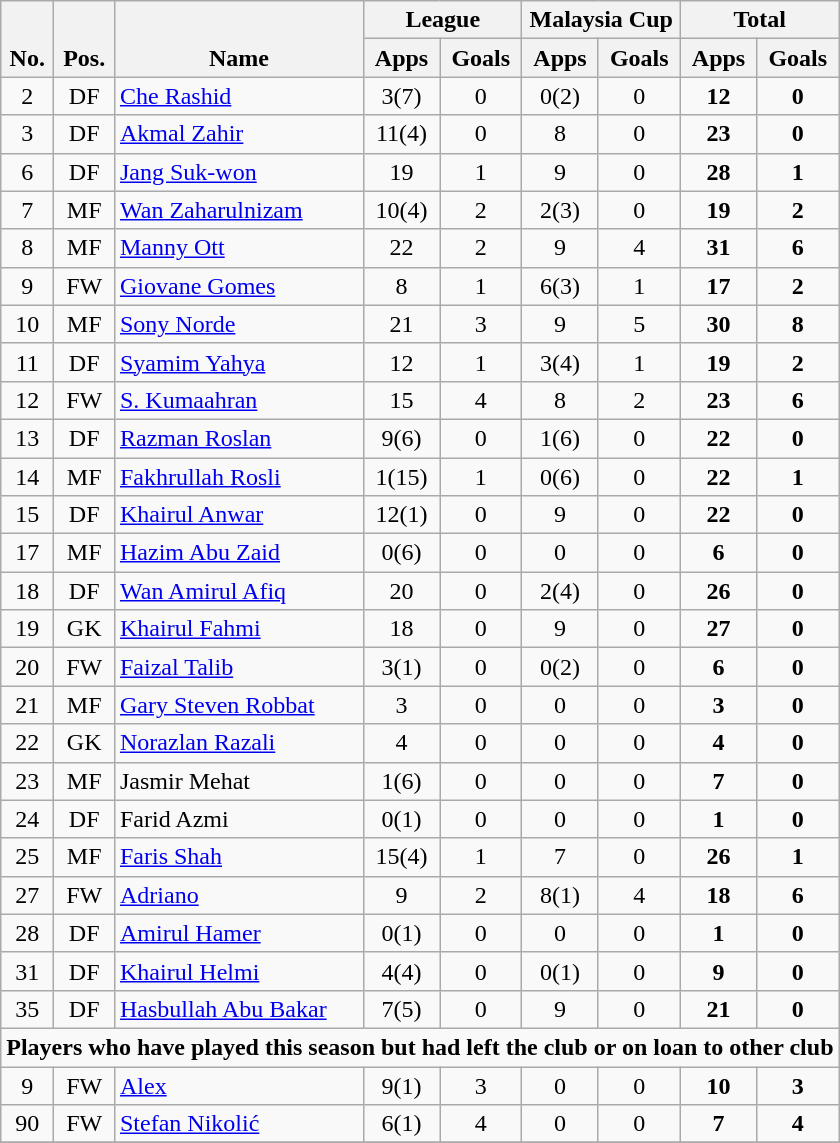<table class="wikitable" style="text-align:center">
<tr>
<th rowspan="2" valign="bottom">No.</th>
<th rowspan="2" valign="bottom">Pos.</th>
<th rowspan="2" valign="bottom">Name</th>
<th colspan="2" width="85">League</th>
<th colspan="2" width="85">Malaysia Cup</th>
<th colspan="2" width="85">Total</th>
</tr>
<tr>
<th>Apps</th>
<th>Goals</th>
<th>Apps</th>
<th>Goals</th>
<th>Apps</th>
<th>Goals</th>
</tr>
<tr>
<td>2</td>
<td>DF</td>
<td align="left"> <a href='#'>Che Rashid</a></td>
<td>3(7)</td>
<td>0</td>
<td>0(2)</td>
<td>0</td>
<td><strong>12</strong></td>
<td><strong>0</strong></td>
</tr>
<tr>
<td>3</td>
<td>DF</td>
<td align="left"> <a href='#'>Akmal Zahir</a></td>
<td>11(4)</td>
<td>0</td>
<td>8</td>
<td>0</td>
<td><strong>23</strong></td>
<td><strong>0</strong></td>
</tr>
<tr>
<td>6</td>
<td>DF</td>
<td align="left"> <a href='#'>Jang Suk-won</a></td>
<td>19</td>
<td>1</td>
<td>9</td>
<td>0</td>
<td><strong>28</strong></td>
<td><strong>1</strong></td>
</tr>
<tr>
<td>7</td>
<td>MF</td>
<td align="left"> <a href='#'>Wan Zaharulnizam</a></td>
<td>10(4)</td>
<td>2</td>
<td>2(3)</td>
<td>0</td>
<td><strong>19</strong></td>
<td><strong>2</strong></td>
</tr>
<tr>
<td>8</td>
<td>MF</td>
<td align="left"> <a href='#'>Manny Ott</a></td>
<td>22</td>
<td>2</td>
<td>9</td>
<td>4</td>
<td><strong>31</strong></td>
<td><strong>6</strong></td>
</tr>
<tr>
<td>9</td>
<td>FW</td>
<td align="left"> <a href='#'>Giovane Gomes</a></td>
<td>8</td>
<td>1</td>
<td>6(3)</td>
<td>1</td>
<td><strong>17</strong></td>
<td><strong>2</strong></td>
</tr>
<tr>
<td>10</td>
<td>MF</td>
<td align="left"> <a href='#'>Sony Norde</a></td>
<td>21</td>
<td>3</td>
<td>9</td>
<td>5</td>
<td><strong>30</strong></td>
<td><strong>8</strong></td>
</tr>
<tr>
<td>11</td>
<td>DF</td>
<td align="left"> <a href='#'>Syamim Yahya</a></td>
<td>12</td>
<td>1</td>
<td>3(4)</td>
<td>1</td>
<td><strong>19</strong></td>
<td><strong>2</strong></td>
</tr>
<tr>
<td>12</td>
<td>FW</td>
<td align="left"> <a href='#'>S. Kumaahran</a></td>
<td>15</td>
<td>4</td>
<td>8</td>
<td>2</td>
<td><strong>23</strong></td>
<td><strong>6</strong></td>
</tr>
<tr>
<td>13</td>
<td>DF</td>
<td align="left"> <a href='#'>Razman Roslan</a></td>
<td>9(6)</td>
<td>0</td>
<td>1(6)</td>
<td>0</td>
<td><strong>22</strong></td>
<td><strong>0</strong></td>
</tr>
<tr>
<td>14</td>
<td>MF</td>
<td align="left"> <a href='#'>Fakhrullah Rosli</a></td>
<td>1(15)</td>
<td>1</td>
<td>0(6)</td>
<td>0</td>
<td><strong>22</strong></td>
<td><strong>1</strong></td>
</tr>
<tr>
<td>15</td>
<td>DF</td>
<td align="left"> <a href='#'>Khairul Anwar</a></td>
<td>12(1)</td>
<td>0</td>
<td>9</td>
<td>0</td>
<td><strong>22</strong></td>
<td><strong>0</strong></td>
</tr>
<tr>
<td>17</td>
<td>MF</td>
<td align="left"> <a href='#'>Hazim Abu Zaid</a></td>
<td>0(6)</td>
<td>0</td>
<td>0</td>
<td>0</td>
<td><strong>6</strong></td>
<td><strong>0</strong></td>
</tr>
<tr>
<td>18</td>
<td>DF</td>
<td align="left"> <a href='#'>Wan Amirul Afiq</a></td>
<td>20</td>
<td>0</td>
<td>2(4)</td>
<td>0</td>
<td><strong>26</strong></td>
<td><strong>0</strong></td>
</tr>
<tr>
<td>19</td>
<td>GK</td>
<td align="left"> <a href='#'>Khairul Fahmi</a></td>
<td>18</td>
<td>0</td>
<td>9</td>
<td>0</td>
<td><strong>27</strong></td>
<td><strong>0</strong></td>
</tr>
<tr>
<td>20</td>
<td>FW</td>
<td align="left"> <a href='#'>Faizal Talib</a></td>
<td>3(1)</td>
<td>0</td>
<td>0(2)</td>
<td>0</td>
<td><strong>6</strong></td>
<td><strong>0</strong></td>
</tr>
<tr>
<td>21</td>
<td>MF</td>
<td align="left"> <a href='#'>Gary Steven Robbat</a></td>
<td>3</td>
<td>0</td>
<td>0</td>
<td>0</td>
<td><strong>3</strong></td>
<td><strong>0</strong></td>
</tr>
<tr>
<td>22</td>
<td>GK</td>
<td align="left"> <a href='#'>Norazlan Razali</a></td>
<td>4</td>
<td>0</td>
<td>0</td>
<td>0</td>
<td><strong>4</strong></td>
<td><strong>0</strong></td>
</tr>
<tr>
<td>23</td>
<td>MF</td>
<td align="left"> Jasmir Mehat</td>
<td>1(6)</td>
<td>0</td>
<td>0</td>
<td>0</td>
<td><strong>7</strong></td>
<td><strong>0</strong></td>
</tr>
<tr>
<td>24</td>
<td>DF</td>
<td align="left"> Farid Azmi</td>
<td>0(1)</td>
<td>0</td>
<td>0</td>
<td>0</td>
<td><strong>1</strong></td>
<td><strong>0</strong></td>
</tr>
<tr>
<td>25</td>
<td>MF</td>
<td align="left"> <a href='#'>Faris Shah</a></td>
<td>15(4)</td>
<td>1</td>
<td>7</td>
<td>0</td>
<td><strong>26</strong></td>
<td><strong>1</strong></td>
</tr>
<tr>
<td>27</td>
<td>FW</td>
<td align="left"> <a href='#'>Adriano</a></td>
<td>9</td>
<td>2</td>
<td>8(1)</td>
<td>4</td>
<td><strong>18</strong></td>
<td><strong>6</strong></td>
</tr>
<tr>
<td>28</td>
<td>DF</td>
<td align="left"> <a href='#'>Amirul Hamer</a></td>
<td>0(1)</td>
<td>0</td>
<td>0</td>
<td>0</td>
<td><strong>1</strong></td>
<td><strong>0</strong></td>
</tr>
<tr>
<td>31</td>
<td>DF</td>
<td align="left"> <a href='#'>Khairul Helmi</a></td>
<td>4(4)</td>
<td>0</td>
<td>0(1)</td>
<td>0</td>
<td><strong>9</strong></td>
<td><strong>0</strong></td>
</tr>
<tr>
<td>35</td>
<td>DF</td>
<td align="left"> <a href='#'>Hasbullah Abu Bakar</a></td>
<td>7(5)</td>
<td>0</td>
<td>9</td>
<td>0</td>
<td><strong>21</strong></td>
<td><strong>0</strong></td>
</tr>
<tr>
<td colspan="17"><strong>Players who have played this season but had left the club or on loan to other club</strong></td>
</tr>
<tr>
<td>9</td>
<td>FW</td>
<td align="left"> <a href='#'>Alex</a></td>
<td>9(1)</td>
<td>3</td>
<td>0</td>
<td>0</td>
<td><strong>10</strong></td>
<td><strong>3</strong></td>
</tr>
<tr>
<td>90</td>
<td>FW</td>
<td align="left"> <a href='#'>Stefan Nikolić</a></td>
<td>6(1)</td>
<td>4</td>
<td>0</td>
<td>0</td>
<td><strong>7</strong></td>
<td><strong>4</strong></td>
</tr>
<tr>
</tr>
</table>
